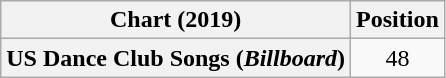<table class="wikitable plainrowheaders" style="text-align:center">
<tr>
<th scope="col">Chart (2019)</th>
<th scope="col">Position</th>
</tr>
<tr>
<th scope="row">US Dance Club Songs (<em>Billboard</em>)</th>
<td>48</td>
</tr>
</table>
